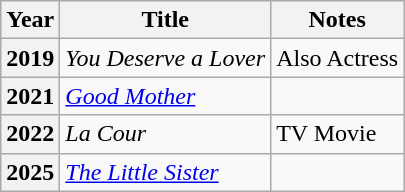<table class="wikitable">
<tr>
<th>Year</th>
<th>Title</th>
<th class="unsortable">Notes</th>
</tr>
<tr>
<th>2019</th>
<td><em>You Deserve a Lover</em></td>
<td>Also Actress</td>
</tr>
<tr>
<th>2021</th>
<td><em><a href='#'>Good Mother</a></em></td>
<td></td>
</tr>
<tr>
<th>2022</th>
<td><em>La Cour</em></td>
<td>TV Movie</td>
</tr>
<tr>
<th>2025</th>
<td><em><a href='#'>The Little Sister</a></em></td>
<td></td>
</tr>
</table>
